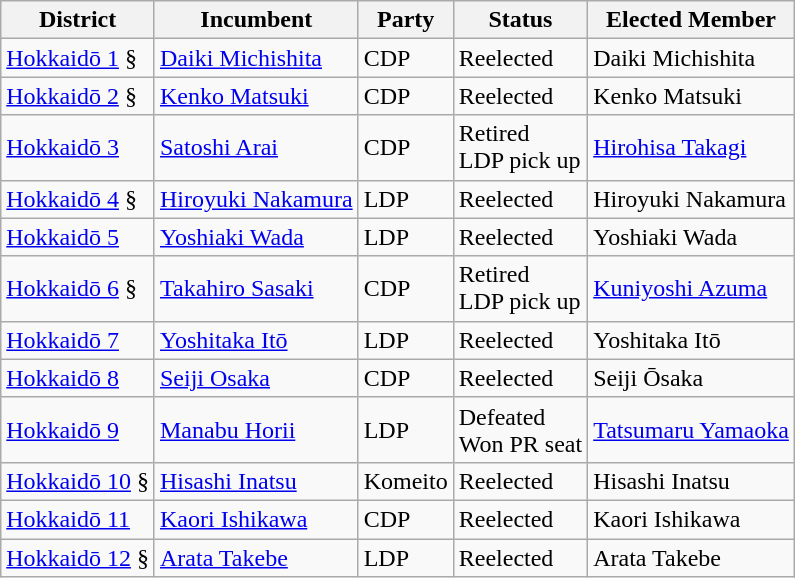<table class="wikitable">
<tr>
<th>District</th>
<th>Incumbent</th>
<th>Party</th>
<th>Status</th>
<th>Elected Member</th>
</tr>
<tr>
<td><a href='#'>Hokkaidō 1</a> §</td>
<td><a href='#'>Daiki Michishita</a></td>
<td>CDP</td>
<td>Reelected</td>
<td>Daiki Michishita</td>
</tr>
<tr>
<td><a href='#'>Hokkaidō 2</a> §</td>
<td><a href='#'>Kenko Matsuki</a></td>
<td>CDP</td>
<td>Reelected</td>
<td>Kenko Matsuki</td>
</tr>
<tr>
<td><a href='#'>Hokkaidō 3</a></td>
<td><a href='#'>Satoshi Arai</a></td>
<td>CDP</td>
<td>Retired<br>LDP pick up</td>
<td><a href='#'>Hirohisa Takagi</a></td>
</tr>
<tr>
<td><a href='#'>Hokkaidō 4</a> §</td>
<td><a href='#'>Hiroyuki Nakamura</a></td>
<td>LDP</td>
<td>Reelected</td>
<td>Hiroyuki Nakamura</td>
</tr>
<tr>
<td><a href='#'>Hokkaidō 5</a></td>
<td><a href='#'>Yoshiaki Wada</a></td>
<td>LDP</td>
<td>Reelected</td>
<td>Yoshiaki Wada</td>
</tr>
<tr>
<td><a href='#'>Hokkaidō 6</a> §</td>
<td><a href='#'>Takahiro Sasaki</a></td>
<td>CDP</td>
<td>Retired<br>LDP pick up</td>
<td><a href='#'>Kuniyoshi Azuma</a></td>
</tr>
<tr>
<td><a href='#'>Hokkaidō 7</a></td>
<td><a href='#'>Yoshitaka Itō</a></td>
<td>LDP</td>
<td>Reelected</td>
<td>Yoshitaka Itō</td>
</tr>
<tr>
<td><a href='#'>Hokkaidō 8</a></td>
<td><a href='#'>Seiji Osaka</a></td>
<td>CDP</td>
<td>Reelected</td>
<td>Seiji Ōsaka</td>
</tr>
<tr>
<td><a href='#'>Hokkaidō 9</a></td>
<td><a href='#'>Manabu Horii</a></td>
<td>LDP</td>
<td>Defeated<br>Won PR seat</td>
<td><a href='#'>Tatsumaru Yamaoka</a></td>
</tr>
<tr>
<td><a href='#'>Hokkaidō 10</a> §</td>
<td><a href='#'>Hisashi Inatsu</a></td>
<td>Komeito</td>
<td>Reelected</td>
<td>Hisashi Inatsu</td>
</tr>
<tr>
<td><a href='#'>Hokkaidō 11</a></td>
<td><a href='#'>Kaori Ishikawa</a></td>
<td>CDP</td>
<td>Reelected</td>
<td>Kaori Ishikawa</td>
</tr>
<tr>
<td><a href='#'>Hokkaidō 12</a> §</td>
<td><a href='#'>Arata Takebe</a></td>
<td>LDP</td>
<td>Reelected</td>
<td>Arata Takebe</td>
</tr>
</table>
